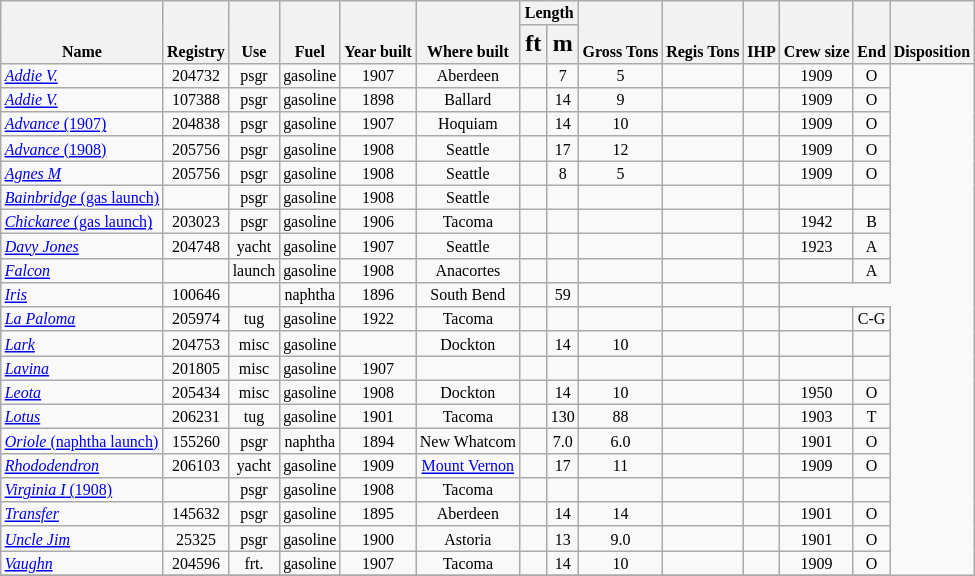<table class="wikitable collapsible sortable">
<tr valign=bottom style="font-size:8pt">
<th rowspan=2>Name</th>
<th rowspan=2>Registry</th>
<th rowspan=2>Use</th>
<th rowspan=2>Fuel</th>
<th rowspan=2>Year built</th>
<th rowspan=2>Where built</th>
<th colspan=2>Length</th>
<th rowspan=2>Gross Tons</th>
<th rowspan=2>Regis Tons</th>
<th rowspan=2>IHP</th>
<th rowspan=2>Crew size</th>
<th rowspan=2>End</th>
<th rowspan=2>Disposition</th>
</tr>
<tr>
<th>ft</th>
<th>m<br></th>
</tr>
<tr align=center valign=top style="font-size:8pt">
<td align="left"><a href='#'><em>Addie V.</em></a></td>
<td>204732</td>
<td>psgr</td>
<td>gasoline</td>
<td>1907</td>
<td>Aberdeen</td>
<td></td>
<td>7</td>
<td>5</td>
<td></td>
<td></td>
<td>1909</td>
<td>O<br></td>
</tr>
<tr align=center valign=top style="font-size:8pt">
<td align="left"><a href='#'><em>Addie V.</em></a></td>
<td>107388</td>
<td>psgr</td>
<td>gasoline</td>
<td>1898</td>
<td>Ballard</td>
<td></td>
<td>14</td>
<td>9</td>
<td></td>
<td></td>
<td>1909</td>
<td>O<br></td>
</tr>
<tr align=center valign=top style="font-size:8pt">
<td align="left"><a href='#'><em>Advance</em> (1907)</a></td>
<td>204838</td>
<td>psgr</td>
<td>gasoline</td>
<td>1907</td>
<td>Hoquiam</td>
<td></td>
<td>14</td>
<td>10</td>
<td></td>
<td></td>
<td>1909</td>
<td>O<br></td>
</tr>
<tr align=center valign=top style="font-size:8pt">
<td align="left"><a href='#'><em>Advance</em> (1908)</a></td>
<td>205756</td>
<td>psgr</td>
<td>gasoline</td>
<td>1908</td>
<td>Seattle</td>
<td></td>
<td>17</td>
<td>12</td>
<td></td>
<td></td>
<td>1909</td>
<td>O<br></td>
</tr>
<tr align=center valign=top style="font-size:8pt">
<td align="left"><em><a href='#'>Agnes M</a></em></td>
<td>205756</td>
<td>psgr</td>
<td>gasoline</td>
<td>1908</td>
<td>Seattle</td>
<td></td>
<td>8</td>
<td>5</td>
<td></td>
<td></td>
<td>1909</td>
<td>O<br></td>
</tr>
<tr align=center valign=top style="font-size:8pt">
<td align="left"><a href='#'><em>Bainbridge</em> (gas launch)</a></td>
<td></td>
<td>psgr</td>
<td>gasoline</td>
<td>1908</td>
<td>Seattle</td>
<td></td>
<td></td>
<td></td>
<td></td>
<td></td>
<td></td>
<td><br></td>
</tr>
<tr align=center valign=top style="font-size:8pt">
<td align="left"><a href='#'><em>Chickaree</em> (gas launch)</a></td>
<td>203023</td>
<td>psgr</td>
<td>gasoline</td>
<td>1906</td>
<td>Tacoma</td>
<td></td>
<td></td>
<td></td>
<td></td>
<td></td>
<td>1942</td>
<td>B<br></td>
</tr>
<tr align=center valign=top style="font-size:8pt">
<td align="left"><a href='#'><em>Davy Jones</em></a></td>
<td>204748</td>
<td>yacht</td>
<td>gasoline</td>
<td>1907</td>
<td>Seattle</td>
<td></td>
<td></td>
<td></td>
<td></td>
<td></td>
<td>1923</td>
<td>A<br></td>
</tr>
<tr align=center valign=top style="font-size:8pt">
<td align="left"><a href='#'><em>Falcon</em></a></td>
<td></td>
<td>launch</td>
<td>gasoline</td>
<td>1908</td>
<td>Anacortes</td>
<td></td>
<td></td>
<td></td>
<td></td>
<td></td>
<td></td>
<td>A<br></td>
</tr>
<tr align=center valign=top style="font-size:8pt">
<td align="left"><a href='#'><em>Iris</em></a></td>
<td>100646</td>
<td></td>
<td>naphtha</td>
<td>1896</td>
<td>South Bend</td>
<td></td>
<td>59</td>
<td></td>
<td></td>
<td><br></td>
</tr>
<tr align=center valign=top style="font-size:8pt">
<td align="left"><a href='#'><em>La Paloma</em></a></td>
<td>205974</td>
<td>tug</td>
<td>gasoline</td>
<td>1922</td>
<td>Tacoma</td>
<td></td>
<td></td>
<td></td>
<td></td>
<td></td>
<td></td>
<td>C-G<br></td>
</tr>
<tr align=center valign=top style="font-size:8pt">
<td align="left"><a href='#'><em>Lark</em></a></td>
<td>204753</td>
<td>misc</td>
<td>gasoline</td>
<td></td>
<td>Dockton</td>
<td></td>
<td>14</td>
<td>10</td>
<td></td>
<td></td>
<td></td>
<td><br></td>
</tr>
<tr align=center valign=top style="font-size:8pt">
<td align="left"><a href='#'><em>Lavina</em></a></td>
<td>201805</td>
<td>misc</td>
<td>gasoline</td>
<td>1907</td>
<td></td>
<td></td>
<td></td>
<td></td>
<td></td>
<td></td>
<td></td>
<td><br></td>
</tr>
<tr align=center valign=top style="font-size:8pt">
<td align="left"><a href='#'><em>Leota</em></a></td>
<td>205434</td>
<td>misc</td>
<td>gasoline</td>
<td>1908</td>
<td>Dockton</td>
<td></td>
<td>14</td>
<td>10</td>
<td></td>
<td></td>
<td>1950</td>
<td>O<br></td>
</tr>
<tr align=center valign=top style="font-size:8pt">
<td align="left"><a href='#'><em>Lotus</em></a></td>
<td>206231</td>
<td>tug</td>
<td>gasoline</td>
<td>1901</td>
<td>Tacoma</td>
<td></td>
<td>130</td>
<td>88</td>
<td></td>
<td></td>
<td>1903</td>
<td>T<br></td>
</tr>
<tr align=center valign=top style="font-size:8pt">
<td align="left"><a href='#'><em>Oriole</em> (naphtha launch)</a></td>
<td>155260</td>
<td>psgr</td>
<td>naphtha</td>
<td>1894</td>
<td>New Whatcom</td>
<td></td>
<td>7.0</td>
<td>6.0</td>
<td></td>
<td></td>
<td>1901</td>
<td>O<br></td>
</tr>
<tr align=center valign=top style="font-size:8pt">
<td align="left"><a href='#'><em>Rhododendron</em></a></td>
<td>206103</td>
<td>yacht</td>
<td>gasoline</td>
<td>1909</td>
<td><a href='#'>Mount Vernon</a></td>
<td></td>
<td>17</td>
<td>11</td>
<td></td>
<td></td>
<td>1909</td>
<td>O<br></td>
</tr>
<tr align=center valign=top style="font-size:8pt">
<td align="left"><a href='#'><em>Virginia I</em> (1908)</a></td>
<td></td>
<td>psgr</td>
<td>gasoline</td>
<td>1908</td>
<td>Tacoma</td>
<td></td>
<td></td>
<td></td>
<td></td>
<td></td>
<td></td>
<td><br></td>
</tr>
<tr align=center valign=top style="font-size:8pt">
<td align="left"><a href='#'><em>Transfer</em></a></td>
<td>145632</td>
<td>psgr</td>
<td>gasoline</td>
<td>1895</td>
<td>Aberdeen</td>
<td></td>
<td>14</td>
<td>14</td>
<td></td>
<td></td>
<td>1901</td>
<td>O<br></td>
</tr>
<tr align=center valign=top style="font-size:8pt">
<td align="left"><a href='#'><em>Uncle Jim</em></a></td>
<td>25325</td>
<td>psgr</td>
<td>gasoline</td>
<td>1900</td>
<td>Astoria</td>
<td></td>
<td>13</td>
<td>9.0</td>
<td></td>
<td></td>
<td>1901</td>
<td>O<br></td>
</tr>
<tr align=center valign=top style="font-size:8pt">
<td align="left"><a href='#'><em>Vaughn</em></a></td>
<td>204596</td>
<td>frt.</td>
<td>gasoline</td>
<td>1907</td>
<td>Tacoma</td>
<td></td>
<td>14</td>
<td>10</td>
<td></td>
<td></td>
<td>1909</td>
<td>O</td>
</tr>
<tr>
</tr>
</table>
